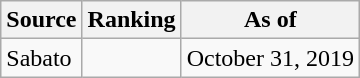<table class="wikitable" style="text-align:center">
<tr>
<th>Source</th>
<th>Ranking</th>
<th>As of</th>
</tr>
<tr>
<td align=left>Sabato</td>
<td></td>
<td>October 31, 2019</td>
</tr>
</table>
